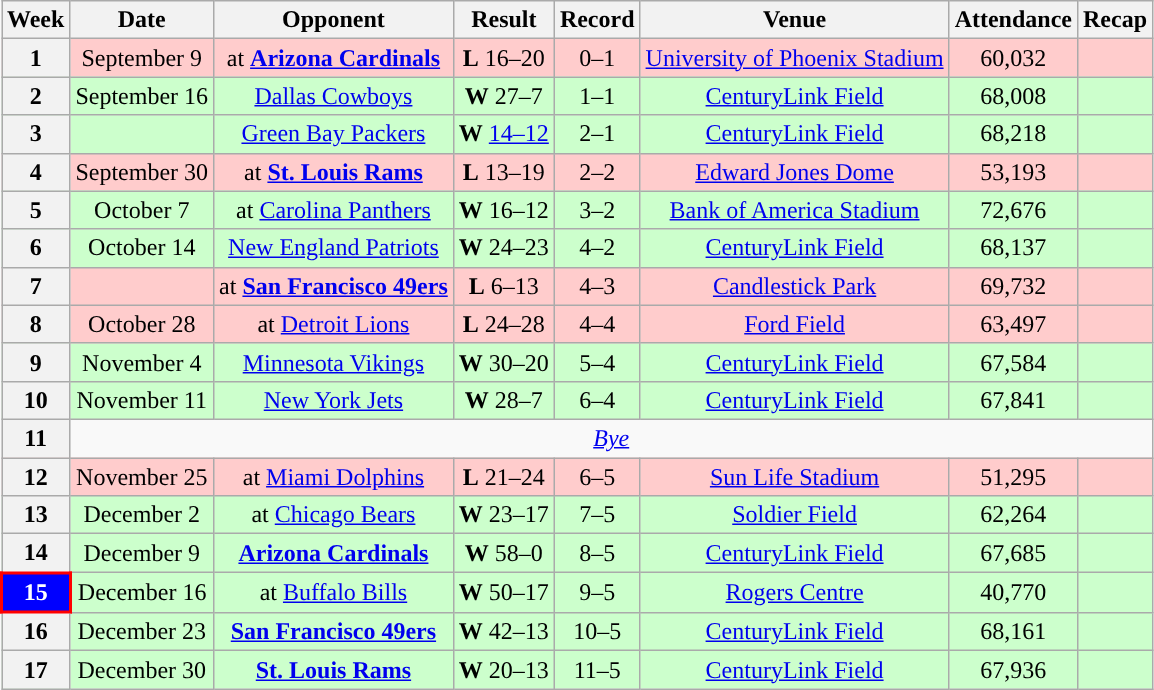<table class="wikitable" style="text-align:center">
<tr>
<th>Week</th>
<th>Date</th>
<th>Opponent</th>
<th>Result</th>
<th>Record</th>
<th>Venue</th>
<th>Attendance</th>
<th>Recap</th>
</tr>
<tr style="background:#fcc">
<th>1</th>
<td>September 9</td>
<td>at <strong><a href='#'>Arizona Cardinals</a></strong></td>
<td><strong>L</strong> 16–20</td>
<td>0–1</td>
<td><a href='#'>University of Phoenix Stadium</a></td>
<td>60,032</td>
<td></td>
</tr>
<tr style="background:#cfc">
<th>2</th>
<td>September 16</td>
<td><a href='#'>Dallas Cowboys</a></td>
<td><strong>W</strong> 27–7</td>
<td>1–1</td>
<td><a href='#'>CenturyLink Field</a></td>
<td>68,008</td>
<td></td>
</tr>
<tr style="background:#cfc">
<th>3</th>
<td></td>
<td><a href='#'>Green Bay Packers</a></td>
<td><strong>W</strong> <a href='#'>14–12</a></td>
<td>2–1</td>
<td><a href='#'>CenturyLink Field</a></td>
<td>68,218</td>
<td></td>
</tr>
<tr style="background:#fcc">
<th>4</th>
<td>September 30</td>
<td>at <strong><a href='#'>St. Louis Rams</a></strong></td>
<td><strong>L</strong> 13–19</td>
<td>2–2</td>
<td><a href='#'>Edward Jones Dome</a></td>
<td>53,193</td>
<td></td>
</tr>
<tr style="background:#cfc">
<th>5</th>
<td>October 7</td>
<td>at <a href='#'>Carolina Panthers</a></td>
<td><strong>W</strong> 16–12</td>
<td>3–2</td>
<td><a href='#'>Bank of America Stadium</a></td>
<td>72,676</td>
<td></td>
</tr>
<tr style="background:#cfc">
<th>6</th>
<td>October 14</td>
<td><a href='#'>New England Patriots</a></td>
<td><strong>W</strong> 24–23</td>
<td>4–2</td>
<td><a href='#'>CenturyLink Field</a></td>
<td>68,137</td>
<td></td>
</tr>
<tr style="background:#fcc">
<th>7</th>
<td></td>
<td>at <strong><a href='#'>San Francisco 49ers</a></strong></td>
<td><strong>L</strong> 6–13</td>
<td>4–3</td>
<td><a href='#'>Candlestick Park</a></td>
<td>69,732</td>
<td></td>
</tr>
<tr style="background:#fcc">
<th>8</th>
<td>October 28</td>
<td>at <a href='#'>Detroit Lions</a></td>
<td><strong>L</strong> 24–28</td>
<td>4–4</td>
<td><a href='#'>Ford Field</a></td>
<td>63,497</td>
<td></td>
</tr>
<tr style="background:#cfc">
<th>9</th>
<td>November 4</td>
<td><a href='#'>Minnesota Vikings</a></td>
<td><strong>W</strong> 30–20</td>
<td>5–4</td>
<td><a href='#'>CenturyLink Field</a></td>
<td>67,584</td>
<td></td>
</tr>
<tr style="background:#cfc">
<th>10</th>
<td>November 11</td>
<td><a href='#'>New York Jets</a></td>
<td><strong>W</strong> 28–7</td>
<td>6–4</td>
<td><a href='#'>CenturyLink Field</a></td>
<td>67,841</td>
<td></td>
</tr>
<tr>
<th>11</th>
<td colspan="7"><em><a href='#'>Bye</a></em></td>
</tr>
<tr style="background:#fcc">
<th>12</th>
<td>November 25</td>
<td>at <a href='#'>Miami Dolphins</a></td>
<td><strong>L</strong> 21–24</td>
<td>6–5</td>
<td><a href='#'>Sun Life Stadium</a></td>
<td>51,295</td>
<td></td>
</tr>
<tr style="background:#cfc">
<th>13</th>
<td>December 2</td>
<td>at <a href='#'>Chicago Bears</a></td>
<td><strong>W</strong> 23–17 </td>
<td>7–5</td>
<td><a href='#'>Soldier Field</a></td>
<td>62,264</td>
<td></td>
</tr>
<tr style="background:#cfc">
<th>14</th>
<td>December 9</td>
<td><strong><a href='#'>Arizona Cardinals</a></strong></td>
<td><strong>W</strong> 58–0</td>
<td>8–5</td>
<td><a href='#'>CenturyLink Field</a></td>
<td>67,685</td>
<td></td>
</tr>
<tr style="background:#cfc">
<th style="background:blue; color:white; border:2px solid red">15</th>
<td>December 16</td>
<td>at <a href='#'>Buffalo Bills</a></td>
<td><strong>W</strong> 50–17</td>
<td>9–5</td>
<td> <a href='#'>Rogers Centre</a> </td>
<td>40,770</td>
<td></td>
</tr>
<tr style="background:#cfc">
<th>16</th>
<td>December 23</td>
<td><strong><a href='#'>San Francisco 49ers</a></strong></td>
<td><strong>W</strong> 42–13</td>
<td>10–5</td>
<td><a href='#'>CenturyLink Field</a></td>
<td>68,161</td>
<td></td>
</tr>
<tr style="background:#cfc">
<th>17</th>
<td>December 30</td>
<td><strong><a href='#'>St. Louis Rams</a></strong></td>
<td><strong>W</strong> 20–13</td>
<td>11–5</td>
<td><a href='#'>CenturyLink Field</a></td>
<td>67,936</td>
<td></td>
</tr>
</table>
